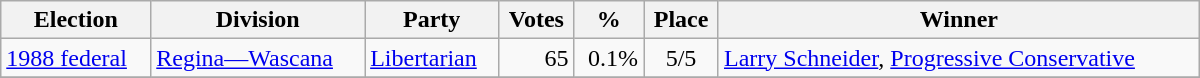<table class="wikitable" width="800">
<tr>
<th align="left">Election</th>
<th align="left">Division</th>
<th align="left">Party</th>
<th align="right">Votes</th>
<th align="right">%</th>
<th align="center">Place</th>
<th align="center">Winner</th>
</tr>
<tr>
<td align="left"><a href='#'>1988 federal</a></td>
<td align="left"><a href='#'>Regina—Wascana</a></td>
<td align="left"><a href='#'>Libertarian</a></td>
<td align="right">65</td>
<td align="right">0.1%</td>
<td align="center">5/5</td>
<td align="left"><a href='#'>Larry Schneider</a>, <a href='#'>Progressive Conservative</a></td>
</tr>
<tr>
</tr>
</table>
